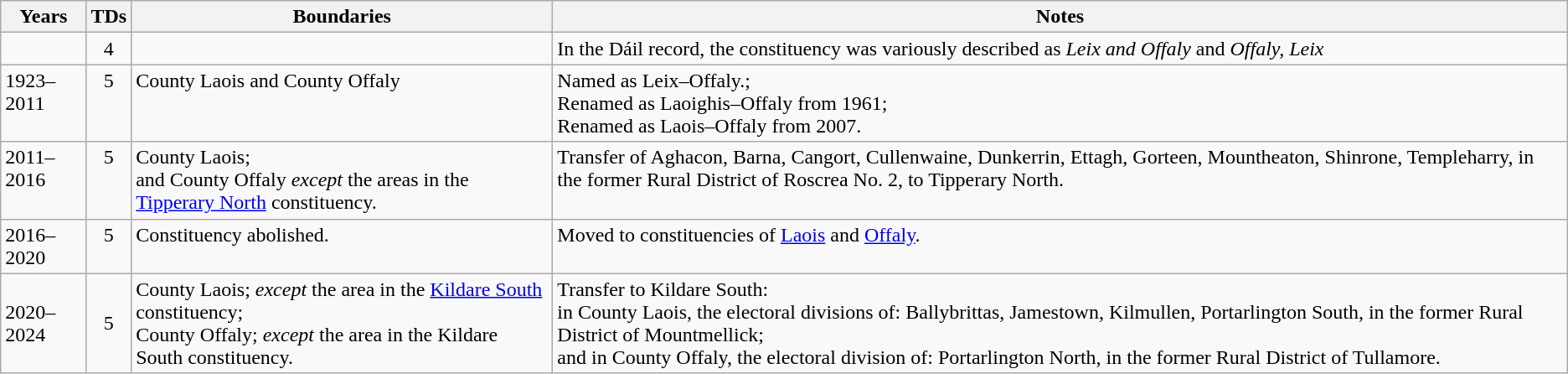<table class="wikitable">
<tr>
<th>Years</th>
<th>TDs</th>
<th>Boundaries</th>
<th>Notes</th>
</tr>
<tr valign="top">
<td></td>
<td align="center">4</td>
<td></td>
<td>In the Dáil record, the constituency was variously described as <em>Leix and Offaly</em> and <em>Offaly, Leix</em></td>
</tr>
<tr valign="top">
<td>1923–2011</td>
<td align="center">5</td>
<td>County Laois and County Offaly</td>
<td>Named as Leix–Offaly.;<br>Renamed as Laoighis–Offaly from 1961;<br>Renamed as Laois–Offaly from 2007.</td>
</tr>
<tr valign="top">
<td align=left>2011–2016</td>
<td align="center">5</td>
<td>County Laois;<br>and County Offaly <em>except</em> the areas in the <a href='#'>Tipperary North</a> constituency.</td>
<td>Transfer of Aghacon, Barna, Cangort, Cullenwaine, Dunkerrin, Ettagh, Gorteen, Mountheaton, Shinrone, Templeharry, in the former Rural District of Roscrea No. 2, to Tipperary North.</td>
</tr>
<tr valign="top">
<td align=left>2016–2020</td>
<td align="center">5</td>
<td>Constituency abolished.</td>
<td>Moved to constituencies of <a href='#'>Laois</a> and <a href='#'>Offaly</a>.</td>
</tr>
<tr>
<td align=left>2020–2024</td>
<td align="center">5</td>
<td>County Laois; <em>except</em> the area in the <a href='#'>Kildare South</a> constituency;<br>County Offaly; <em>except</em> the area in the Kildare South constituency.</td>
<td>Transfer to Kildare South:<br>in County Laois, the electoral divisions of: Ballybrittas, Jamestown, Kilmullen, Portarlington South, in the former Rural District of Mountmellick;<br>and in County Offaly, the electoral division of: Portarlington North, in the former Rural District of Tullamore.</td>
</tr>
</table>
